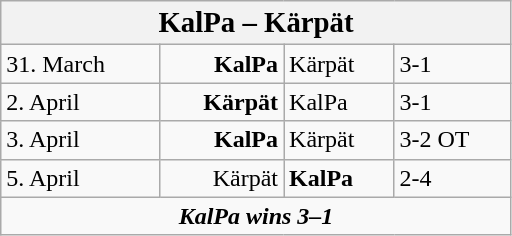<table class="wikitable">
<tr>
<th width="333" bgcolor="#DDDDDD" colspan="4"><big>KalPa – Kärpät</big></th>
</tr>
<tr>
<td>31. March</td>
<td align="right"><strong>KalPa</strong></td>
<td>Kärpät</td>
<td>3-1</td>
</tr>
<tr>
<td>2. April</td>
<td align="right"><strong>Kärpät</strong></td>
<td>KalPa</td>
<td>3-1</td>
</tr>
<tr>
<td>3. April</td>
<td align="right"><strong>KalPa</strong></td>
<td>Kärpät</td>
<td>3-2 OT</td>
</tr>
<tr>
<td>5. April</td>
<td align="right">Kärpät</td>
<td><strong>KalPa</strong></td>
<td>2-4</td>
</tr>
<tr align="center">
<td colspan="4"><strong><em>KalPa wins 3–1</em></strong></td>
</tr>
</table>
